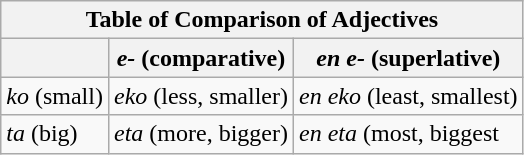<table class="wikitable">
<tr>
<th colspan="3">Table of Comparison of Adjectives</th>
</tr>
<tr>
<th></th>
<th><em>e-</em> (comparative)</th>
<th><em>en e-</em> (superlative)</th>
</tr>
<tr>
<td><em>ko</em> (small)</td>
<td><em>eko</em> (less, smaller)</td>
<td><em>en eko</em> (least, smallest)</td>
</tr>
<tr>
<td><em>ta</em> (big)</td>
<td><em>eta</em> (more, bigger)</td>
<td><em>en eta</em> (most, biggest</td>
</tr>
</table>
